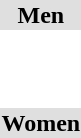<table>
<tr style="background:#dfdfdf;">
<td colspan="7" style="text-align:center;"><strong>Men</strong></td>
</tr>
<tr>
<th scope=row style="text-align:left"></th>
<td valign=top><br></td>
<td valign=top><br></td>
<td valign=top><br></td>
</tr>
<tr>
<th scope=row style="text-align:left"></th>
<td></td>
<td></td>
<td></td>
</tr>
<tr>
<th scope=row style="text-align:left"></th>
<td></td>
<td></td>
<td></td>
</tr>
<tr>
<th scope=row style="text-align:left"></th>
<td></td>
<td></td>
<td></td>
</tr>
<tr>
<th scope=row style="text-align:left"></th>
<td></td>
<td></td>
<td></td>
</tr>
<tr>
<th scope=row style="text-align:left"></th>
<td></td>
<td></td>
<td></td>
</tr>
<tr>
<th scope=row style="text-align:left"></th>
<td></td>
<td></td>
<td></td>
</tr>
<tr>
<th scope=row style="text-align:left"></th>
<td></td>
<td></td>
<td></td>
</tr>
<tr style="background:#dfdfdf;">
<td colspan="7" style="text-align:center;"><strong>Women</strong></td>
</tr>
<tr>
<th scope=row style="text-align:left"></th>
<td valign=top><br></td>
<td valign=top><br></td>
<td valign=top><br></td>
</tr>
<tr>
<th scope=row style="text-align:left"></th>
<td></td>
<td></td>
<td></td>
</tr>
<tr>
<th scope=row style="text-align:left"></th>
<td></td>
<td></td>
<td></td>
</tr>
<tr>
<th scope=row style="text-align:left"></th>
<td></td>
<td></td>
<td></td>
</tr>
<tr>
<th scope=row style="text-align:left"></th>
<td></td>
<td></td>
<td></td>
</tr>
<tr>
<th scope=row style="text-align:left"></th>
<td></td>
<td></td>
<td></td>
</tr>
</table>
